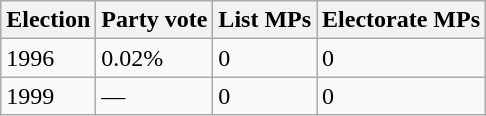<table class="wikitable">
<tr>
<th>Election</th>
<th>Party vote</th>
<th>List MPs</th>
<th>Electorate MPs</th>
</tr>
<tr>
<td>1996</td>
<td>0.02%</td>
<td>0</td>
<td>0</td>
</tr>
<tr>
<td>1999</td>
<td>—</td>
<td>0</td>
<td>0</td>
</tr>
</table>
